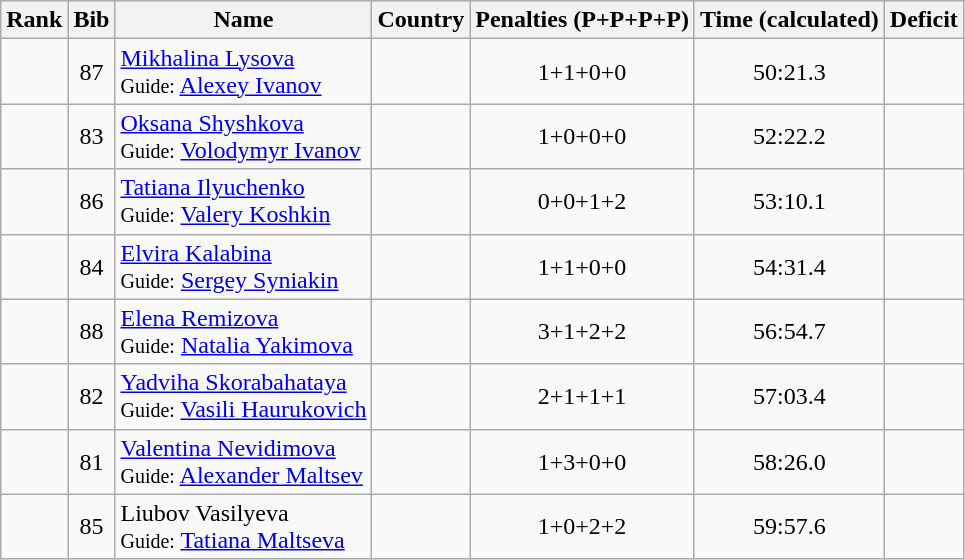<table class="wikitable sortable" style="text-align:center">
<tr>
<th>Rank</th>
<th>Bib</th>
<th>Name</th>
<th>Country</th>
<th>Penalties  (P+P+P+P)</th>
<th>Time (calculated)</th>
<th>Deficit</th>
</tr>
<tr>
<td></td>
<td>87</td>
<td align=left><a href='#'>Mikhalina Lysova</a><br><small>Guide:</small> <a href='#'>Alexey Ivanov</a></td>
<td align=left></td>
<td>1+1+0+0</td>
<td>50:21.3</td>
<td></td>
</tr>
<tr>
<td></td>
<td>83</td>
<td align=left><a href='#'>Oksana Shyshkova</a><br><small>Guide:</small> <a href='#'>Volodymyr Ivanov</a></td>
<td align=left></td>
<td>1+0+0+0</td>
<td>52:22.2</td>
<td></td>
</tr>
<tr>
<td></td>
<td>86</td>
<td align=left><a href='#'>Tatiana Ilyuchenko</a><br><small>Guide:</small> <a href='#'>Valery Koshkin</a></td>
<td align=left></td>
<td>0+0+1+2</td>
<td>53:10.1</td>
<td></td>
</tr>
<tr>
<td></td>
<td>84</td>
<td align=left><a href='#'>Elvira Kalabina</a><br><small>Guide:</small> <a href='#'>Sergey Syniakin</a></td>
<td align=left></td>
<td>1+1+0+0</td>
<td>54:31.4</td>
<td></td>
</tr>
<tr>
<td></td>
<td>88</td>
<td align=left><a href='#'>Elena Remizova</a><br><small>Guide:</small> <a href='#'>Natalia Yakimova</a></td>
<td align=left></td>
<td>3+1+2+2</td>
<td>56:54.7</td>
<td></td>
</tr>
<tr>
<td></td>
<td>82</td>
<td align=left><a href='#'>Yadviha Skorabahataya</a><br><small>Guide:</small> <a href='#'>Vasili Haurukovich</a></td>
<td align=left></td>
<td>2+1+1+1</td>
<td>57:03.4</td>
<td></td>
</tr>
<tr>
<td></td>
<td>81</td>
<td align=left><a href='#'>Valentina Nevidimova</a><br><small>Guide:</small> <a href='#'>Alexander Maltsev</a></td>
<td align=left></td>
<td>1+3+0+0</td>
<td>58:26.0</td>
<td></td>
</tr>
<tr>
<td></td>
<td>85</td>
<td align=left>Liubov Vasilyeva<br><small>Guide:</small> <a href='#'>Tatiana Maltseva</a></td>
<td align=left></td>
<td>1+0+2+2</td>
<td>59:57.6</td>
<td></td>
</tr>
</table>
